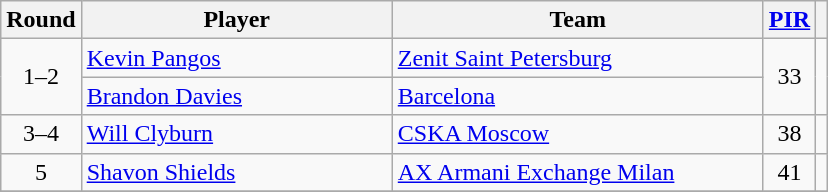<table class="wikitable sortable" style="text-align: center;">
<tr>
<th>Round</th>
<th style="width:200px;">Player</th>
<th style="width:240px;">Team</th>
<th><a href='#'>PIR</a></th>
<th></th>
</tr>
<tr>
<td rowspan=2>1–2</td>
<td style="text-align:left;"> <a href='#'>Kevin Pangos</a></td>
<td style="text-align:left;"> <a href='#'>Zenit Saint Petersburg</a></td>
<td rowspan=2>33</td>
<td rowspan=2></td>
</tr>
<tr>
<td style="text-align:left;"> <a href='#'>Brandon Davies</a></td>
<td style="text-align:left;"> <a href='#'>Barcelona</a></td>
</tr>
<tr>
<td>3–4</td>
<td style="text-align:left;"> <a href='#'>Will Clyburn</a></td>
<td style="text-align:left;"> <a href='#'>CSKA Moscow</a></td>
<td>38</td>
<td></td>
</tr>
<tr>
<td>5</td>
<td style="text-align:left;"> <a href='#'>Shavon Shields</a></td>
<td style="text-align:left;"> <a href='#'>AX Armani Exchange Milan</a></td>
<td>41</td>
<td></td>
</tr>
<tr>
</tr>
</table>
